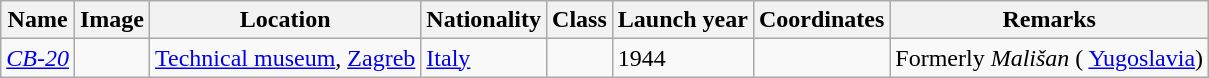<table class="wikitable sortable">
<tr>
<th>Name</th>
<th>Image</th>
<th>Location</th>
<th>Nationality</th>
<th>Class</th>
<th>Launch year</th>
<th>Coordinates</th>
<th>Remarks</th>
</tr>
<tr>
<td><em><a href='#'>CB-20</a></em></td>
<td></td>
<td><a href='#'>Technical museum</a>, <a href='#'>Zagreb</a></td>
<td> <a href='#'>Italy</a></td>
<td></td>
<td>1944</td>
<td></td>
<td>Formerly <em>Mališan</em> ( <a href='#'>Yugoslavia</a>)</td>
</tr>
</table>
